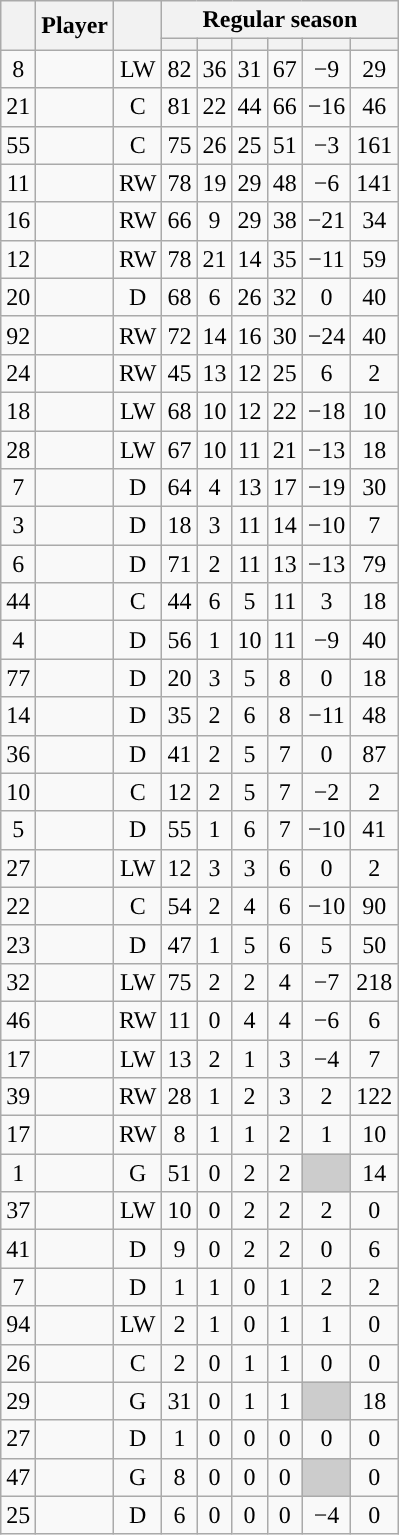<table class="wikitable sortable plainrowheaders" style="text-align:center;">
<tr>
<th scope="col" data-sort-type="number" rowspan="2"></th>
<th scope="col" rowspan="2">Player</th>
<th scope="col" rowspan="2"></th>
<th scope=colgroup colspan=6>Regular season</th>
</tr>
<tr>
<th scope="col" data-sort-type="number"></th>
<th scope="col" data-sort-type="number"></th>
<th scope="col" data-sort-type="number"></th>
<th scope="col" data-sort-type="number"></th>
<th scope="col" data-sort-type="number"></th>
<th scope="col" data-sort-type="number"></th>
</tr>
<tr>
<td scope="row">8</td>
<td align="left"></td>
<td>LW</td>
<td>82</td>
<td>36</td>
<td>31</td>
<td>67</td>
<td>−9</td>
<td>29</td>
</tr>
<tr>
<td scope="row">21</td>
<td align="left"></td>
<td>C</td>
<td>81</td>
<td>22</td>
<td>44</td>
<td>66</td>
<td>−16</td>
<td>46</td>
</tr>
<tr>
<td scope="row">55</td>
<td align="left"></td>
<td>C</td>
<td>75</td>
<td>26</td>
<td>25</td>
<td>51</td>
<td>−3</td>
<td>161</td>
</tr>
<tr>
<td scope="row">11</td>
<td align="left"></td>
<td>RW</td>
<td>78</td>
<td>19</td>
<td>29</td>
<td>48</td>
<td>−6</td>
<td>141</td>
</tr>
<tr>
<td scope="row">16</td>
<td align="left"></td>
<td>RW</td>
<td>66</td>
<td>9</td>
<td>29</td>
<td>38</td>
<td>−21</td>
<td>34</td>
</tr>
<tr>
<td scope="row">12</td>
<td align="left"></td>
<td>RW</td>
<td>78</td>
<td>21</td>
<td>14</td>
<td>35</td>
<td>−11</td>
<td>59</td>
</tr>
<tr>
<td scope="row">20</td>
<td align="left"></td>
<td>D</td>
<td>68</td>
<td>6</td>
<td>26</td>
<td>32</td>
<td>0</td>
<td>40</td>
</tr>
<tr>
<td scope="row">92</td>
<td align="left"></td>
<td>RW</td>
<td>72</td>
<td>14</td>
<td>16</td>
<td>30</td>
<td>−24</td>
<td>40</td>
</tr>
<tr>
<td scope="row">24</td>
<td align="left"></td>
<td>RW</td>
<td>45</td>
<td>13</td>
<td>12</td>
<td>25</td>
<td>6</td>
<td>2</td>
</tr>
<tr>
<td scope="row">18</td>
<td align="left"></td>
<td>LW</td>
<td>68</td>
<td>10</td>
<td>12</td>
<td>22</td>
<td>−18</td>
<td>10</td>
</tr>
<tr>
<td scope="row">28</td>
<td align="left"></td>
<td>LW</td>
<td>67</td>
<td>10</td>
<td>11</td>
<td>21</td>
<td>−13</td>
<td>18</td>
</tr>
<tr>
<td scope="row">7</td>
<td align="left"></td>
<td>D</td>
<td>64</td>
<td>4</td>
<td>13</td>
<td>17</td>
<td>−19</td>
<td>30</td>
</tr>
<tr>
<td scope="row">3</td>
<td align="left"></td>
<td>D</td>
<td>18</td>
<td>3</td>
<td>11</td>
<td>14</td>
<td>−10</td>
<td>7</td>
</tr>
<tr>
<td scope="row">6</td>
<td align="left"></td>
<td>D</td>
<td>71</td>
<td>2</td>
<td>11</td>
<td>13</td>
<td>−13</td>
<td>79</td>
</tr>
<tr>
<td scope="row">44</td>
<td align="left"></td>
<td>C</td>
<td>44</td>
<td>6</td>
<td>5</td>
<td>11</td>
<td>3</td>
<td>18</td>
</tr>
<tr>
<td scope="row">4</td>
<td align="left"></td>
<td>D</td>
<td>56</td>
<td>1</td>
<td>10</td>
<td>11</td>
<td>−9</td>
<td>40</td>
</tr>
<tr>
<td scope="row">77</td>
<td align="left"></td>
<td>D</td>
<td>20</td>
<td>3</td>
<td>5</td>
<td>8</td>
<td>0</td>
<td>18</td>
</tr>
<tr>
<td scope="row">14</td>
<td align="left"></td>
<td>D</td>
<td>35</td>
<td>2</td>
<td>6</td>
<td>8</td>
<td>−11</td>
<td>48</td>
</tr>
<tr>
<td scope="row">36</td>
<td align="left"></td>
<td>D</td>
<td>41</td>
<td>2</td>
<td>5</td>
<td>7</td>
<td>0</td>
<td>87</td>
</tr>
<tr>
<td scope="row">10</td>
<td align="left"></td>
<td>C</td>
<td>12</td>
<td>2</td>
<td>5</td>
<td>7</td>
<td>−2</td>
<td>2</td>
</tr>
<tr>
<td scope="row">5</td>
<td align="left"></td>
<td>D</td>
<td>55</td>
<td>1</td>
<td>6</td>
<td>7</td>
<td>−10</td>
<td>41</td>
</tr>
<tr>
<td scope="row">27</td>
<td align="left"></td>
<td>LW</td>
<td>12</td>
<td>3</td>
<td>3</td>
<td>6</td>
<td>0</td>
<td>2</td>
</tr>
<tr>
<td scope="row">22</td>
<td align="left"></td>
<td>C</td>
<td>54</td>
<td>2</td>
<td>4</td>
<td>6</td>
<td>−10</td>
<td>90</td>
</tr>
<tr>
<td scope="row">23</td>
<td align="left"></td>
<td>D</td>
<td>47</td>
<td>1</td>
<td>5</td>
<td>6</td>
<td>5</td>
<td>50</td>
</tr>
<tr>
<td scope="row">32</td>
<td align="left"></td>
<td>LW</td>
<td>75</td>
<td>2</td>
<td>2</td>
<td>4</td>
<td>−7</td>
<td>218</td>
</tr>
<tr>
<td scope="row">46</td>
<td align="left"></td>
<td>RW</td>
<td>11</td>
<td>0</td>
<td>4</td>
<td>4</td>
<td>−6</td>
<td>6</td>
</tr>
<tr>
<td scope="row">17</td>
<td align="left"></td>
<td>LW</td>
<td>13</td>
<td>2</td>
<td>1</td>
<td>3</td>
<td>−4</td>
<td>7</td>
</tr>
<tr>
<td scope="row">39</td>
<td align="left"></td>
<td>RW</td>
<td>28</td>
<td>1</td>
<td>2</td>
<td>3</td>
<td>2</td>
<td>122</td>
</tr>
<tr>
<td scope="row">17</td>
<td align="left"></td>
<td>RW</td>
<td>8</td>
<td>1</td>
<td>1</td>
<td>2</td>
<td>1</td>
<td>10</td>
</tr>
<tr>
<td scope="row">1</td>
<td align="left"></td>
<td>G</td>
<td>51</td>
<td>0</td>
<td>2</td>
<td>2</td>
<td style="background:#ccc"></td>
<td>14</td>
</tr>
<tr>
<td scope="row">37</td>
<td align="left"></td>
<td>LW</td>
<td>10</td>
<td>0</td>
<td>2</td>
<td>2</td>
<td>2</td>
<td>0</td>
</tr>
<tr>
<td scope="row">41</td>
<td align="left"></td>
<td>D</td>
<td>9</td>
<td>0</td>
<td>2</td>
<td>2</td>
<td>0</td>
<td>6</td>
</tr>
<tr>
<td scope="row">7</td>
<td align="left"></td>
<td>D</td>
<td>1</td>
<td>1</td>
<td>0</td>
<td>1</td>
<td>2</td>
<td>2</td>
</tr>
<tr>
<td scope="row">94</td>
<td align="left"></td>
<td>LW</td>
<td>2</td>
<td>1</td>
<td>0</td>
<td>1</td>
<td>1</td>
<td>0</td>
</tr>
<tr>
<td scope="row">26</td>
<td align="left"></td>
<td>C</td>
<td>2</td>
<td>0</td>
<td>1</td>
<td>1</td>
<td>0</td>
<td>0</td>
</tr>
<tr>
<td scope="row">29</td>
<td align="left"></td>
<td>G</td>
<td>31</td>
<td>0</td>
<td>1</td>
<td>1</td>
<td style="background:#ccc"></td>
<td>18</td>
</tr>
<tr>
<td scope="row">27</td>
<td align="left"></td>
<td>D</td>
<td>1</td>
<td>0</td>
<td>0</td>
<td>0</td>
<td>0</td>
<td>0</td>
</tr>
<tr>
<td scope="row">47</td>
<td align="left"></td>
<td>G</td>
<td>8</td>
<td>0</td>
<td>0</td>
<td>0</td>
<td style="background:#ccc"></td>
<td>0</td>
</tr>
<tr>
<td scope="row">25</td>
<td align="left"></td>
<td>D</td>
<td>6</td>
<td>0</td>
<td>0</td>
<td>0</td>
<td>−4</td>
<td>0</td>
</tr>
</table>
